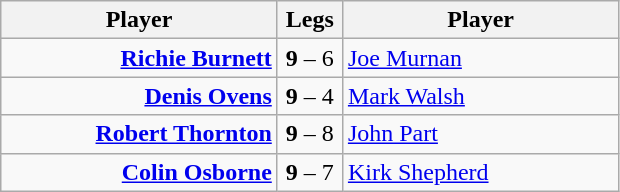<table class=wikitable style="text-align:center">
<tr>
<th width=177>Player</th>
<th width=36>Legs</th>
<th width=177>Player</th>
</tr>
<tr align=left>
<td align=right><strong><a href='#'>Richie Burnett</a></strong> </td>
<td align=center><strong>9</strong> – 6</td>
<td> <a href='#'>Joe Murnan</a></td>
</tr>
<tr align=left>
<td align=right><strong><a href='#'>Denis Ovens</a></strong> </td>
<td align=center><strong>9</strong> – 4</td>
<td> <a href='#'>Mark Walsh</a></td>
</tr>
<tr align=left>
<td align=right><strong><a href='#'>Robert Thornton</a></strong> </td>
<td align=center><strong>9</strong> – 8</td>
<td> <a href='#'>John Part</a></td>
</tr>
<tr align=left>
<td align=right><strong><a href='#'>Colin Osborne</a></strong> </td>
<td align=center><strong>9</strong> – 7</td>
<td> <a href='#'>Kirk Shepherd</a></td>
</tr>
</table>
